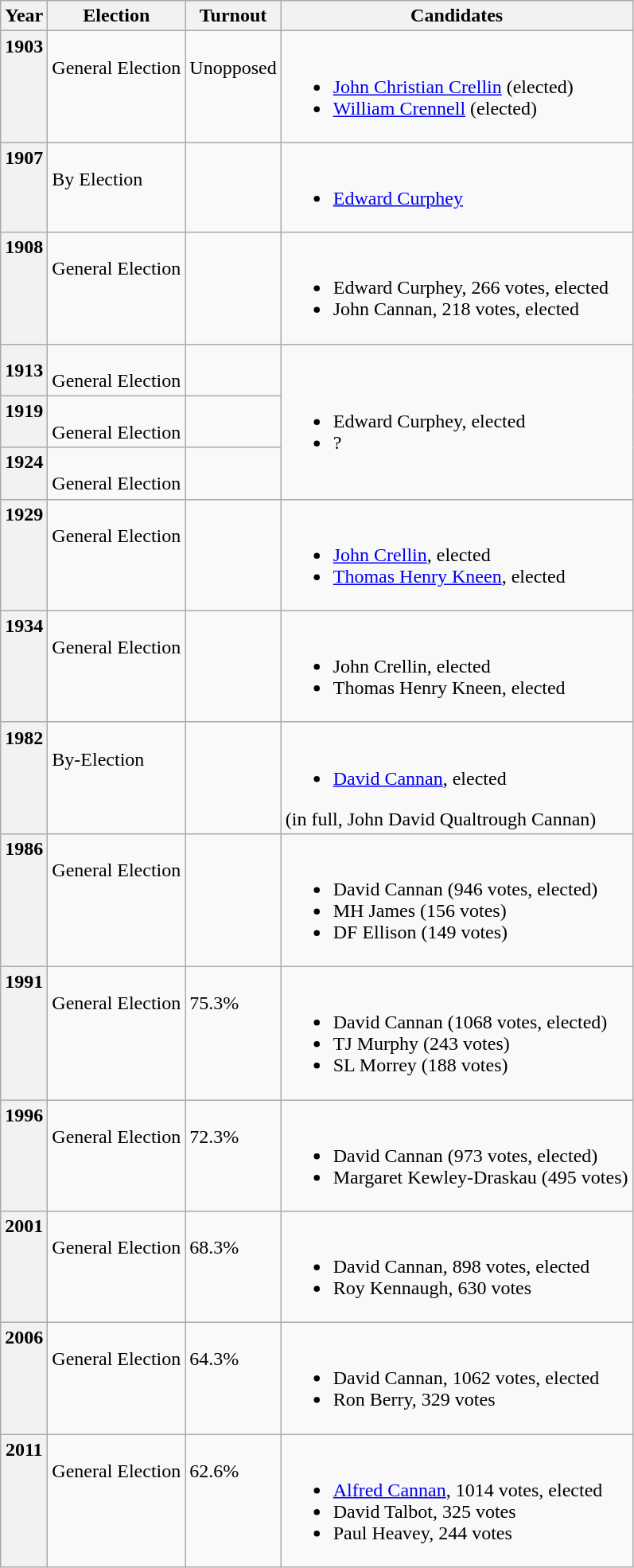<table class="wikitable" border="1">
<tr>
<th>Year</th>
<th>Election</th>
<th>Turnout</th>
<th>Candidates</th>
</tr>
<tr valign="top">
<th>1903</th>
<td><br>General Election</td>
<td><br>Unopposed</td>
<td><br><ul><li><a href='#'>John Christian Crellin</a> (elected)</li><li><a href='#'>William Crennell</a> (elected)</li></ul></td>
</tr>
<tr valign="top">
<th>1907</th>
<td><br>By Election</td>
<td></td>
<td><br><ul><li><a href='#'>Edward Curphey</a></li></ul></td>
</tr>
<tr valign="top">
<th>1908</th>
<td><br>General Election</td>
<td></td>
<td><br><ul><li>Edward Curphey, 266 votes, elected</li><li>John Cannan, 218 votes, elected</li></ul></td>
</tr>
<tr>
<th>1913</th>
<td><br>General Election</td>
<td></td>
<td rowspan="3"><br><ul><li>Edward Curphey, elected</li><li>?</li></ul></td>
</tr>
<tr valign="top">
<th>1919</th>
<td><br>General Election</td>
<td></td>
</tr>
<tr valign="top">
<th>1924</th>
<td><br>General Election</td>
<td></td>
</tr>
<tr valign="top">
<th>1929</th>
<td><br>General Election</td>
<td></td>
<td><br><ul><li><a href='#'>John Crellin</a>, elected</li><li><a href='#'>Thomas Henry Kneen</a>, elected</li></ul></td>
</tr>
<tr valign="top">
<th>1934</th>
<td><br>General Election</td>
<td></td>
<td><br><ul><li>John Crellin, elected</li><li>Thomas Henry Kneen, elected</li></ul></td>
</tr>
<tr valign="top">
<th>1982</th>
<td><br>By-Election</td>
<td></td>
<td><br><ul><li><a href='#'>David Cannan</a>, elected</li></ul>(in full, John David Qualtrough Cannan)</td>
</tr>
<tr valign="top">
<th>1986</th>
<td><br>General Election</td>
<td></td>
<td><br><ul><li>David Cannan (946 votes, elected)</li><li>MH James (156 votes)</li><li>DF Ellison (149 votes)</li></ul></td>
</tr>
<tr valign="top">
<th>1991</th>
<td><br>General Election</td>
<td><br>75.3%</td>
<td><br><ul><li>David Cannan (1068 votes, elected)</li><li>TJ Murphy (243 votes)</li><li>SL Morrey (188 votes)</li></ul></td>
</tr>
<tr valign="top">
<th>1996</th>
<td><br>General Election</td>
<td><br>72.3%</td>
<td><br><ul><li>David Cannan (973 votes, elected)</li><li>Margaret Kewley-Draskau (495 votes)</li></ul></td>
</tr>
<tr valign="top">
<th>2001</th>
<td><br>General Election</td>
<td><br>68.3%</td>
<td><br><ul><li>David Cannan, 898 votes, elected</li><li>Roy Kennaugh, 630 votes</li></ul></td>
</tr>
<tr valign="top">
<th>2006</th>
<td><br>General Election</td>
<td><br>64.3%</td>
<td><br><ul><li>David Cannan, 1062 votes, elected</li><li>Ron Berry, 329 votes</li></ul></td>
</tr>
<tr valign="top">
<th>2011</th>
<td><br>General Election</td>
<td><br>62.6%</td>
<td><br><ul><li><a href='#'>Alfred Cannan</a>, 1014 votes, elected</li><li>David Talbot, 325 votes</li><li>Paul Heavey,  244 votes</li></ul></td>
</tr>
</table>
